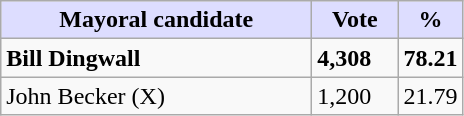<table class="wikitable">
<tr>
<th style="background:#ddf;" width="200px">Mayoral candidate</th>
<th style="background:#ddf;" width="50px">Vote</th>
<th style="background:#ddf;" width="30px">%</th>
</tr>
<tr>
<td><strong>Bill Dingwall</strong></td>
<td><strong>4,308</strong></td>
<td><strong>78.21</strong></td>
</tr>
<tr>
<td>John Becker (X)</td>
<td>1,200</td>
<td>21.79</td>
</tr>
</table>
